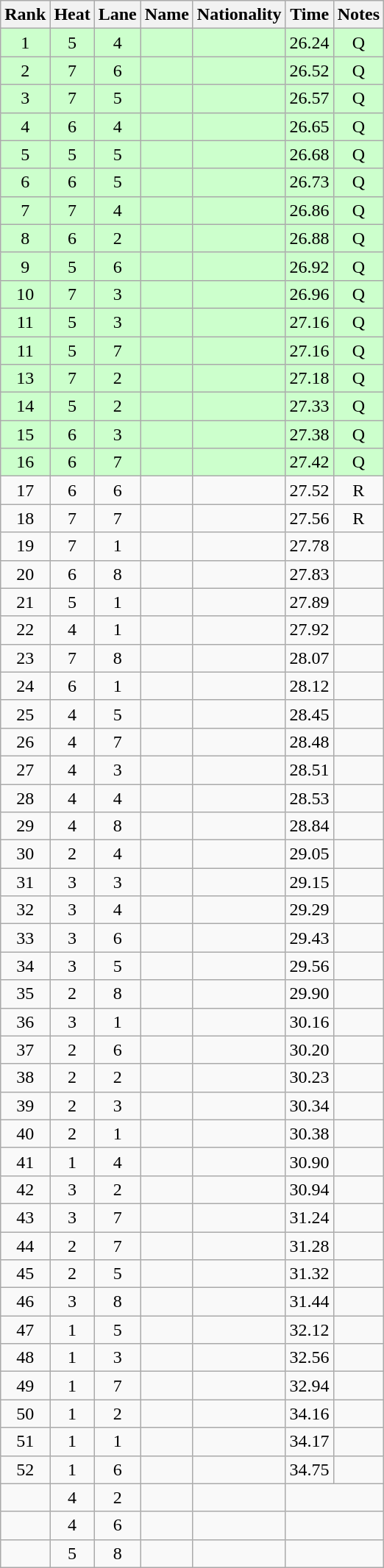<table class="wikitable sortable" style="text-align:center">
<tr>
<th>Rank</th>
<th>Heat</th>
<th>Lane</th>
<th>Name</th>
<th>Nationality</th>
<th>Time</th>
<th>Notes</th>
</tr>
<tr bgcolor=ccffcc>
<td>1</td>
<td>5</td>
<td>4</td>
<td align=left></td>
<td align=left></td>
<td>26.24</td>
<td>Q</td>
</tr>
<tr bgcolor=ccffcc>
<td>2</td>
<td>7</td>
<td>6</td>
<td align=left></td>
<td align=left></td>
<td>26.52</td>
<td>Q</td>
</tr>
<tr bgcolor=ccffcc>
<td>3</td>
<td>7</td>
<td>5</td>
<td align=left></td>
<td align=left></td>
<td>26.57</td>
<td>Q</td>
</tr>
<tr bgcolor=ccffcc>
<td>4</td>
<td>6</td>
<td>4</td>
<td align=left></td>
<td align=left></td>
<td>26.65</td>
<td>Q</td>
</tr>
<tr bgcolor=ccffcc>
<td>5</td>
<td>5</td>
<td>5</td>
<td align=left></td>
<td align=left></td>
<td>26.68</td>
<td>Q</td>
</tr>
<tr bgcolor=ccffcc>
<td>6</td>
<td>6</td>
<td>5</td>
<td align=left></td>
<td align=left></td>
<td>26.73</td>
<td>Q</td>
</tr>
<tr bgcolor=ccffcc>
<td>7</td>
<td>7</td>
<td>4</td>
<td align=left></td>
<td align=left></td>
<td>26.86</td>
<td>Q</td>
</tr>
<tr bgcolor=ccffcc>
<td>8</td>
<td>6</td>
<td>2</td>
<td align=left></td>
<td align=left></td>
<td>26.88</td>
<td>Q</td>
</tr>
<tr bgcolor=ccffcc>
<td>9</td>
<td>5</td>
<td>6</td>
<td align=left></td>
<td align=left></td>
<td>26.92</td>
<td>Q</td>
</tr>
<tr bgcolor=ccffcc>
<td>10</td>
<td>7</td>
<td>3</td>
<td align=left></td>
<td align=left></td>
<td>26.96</td>
<td>Q</td>
</tr>
<tr bgcolor=ccffcc>
<td>11</td>
<td>5</td>
<td>3</td>
<td align=left></td>
<td align=left></td>
<td>27.16</td>
<td>Q</td>
</tr>
<tr bgcolor=ccffcc>
<td>11</td>
<td>5</td>
<td>7</td>
<td align=left></td>
<td align=left></td>
<td>27.16</td>
<td>Q</td>
</tr>
<tr bgcolor=ccffcc>
<td>13</td>
<td>7</td>
<td>2</td>
<td align=left></td>
<td align=left></td>
<td>27.18</td>
<td>Q</td>
</tr>
<tr bgcolor=ccffcc>
<td>14</td>
<td>5</td>
<td>2</td>
<td align=left></td>
<td align=left></td>
<td>27.33</td>
<td>Q</td>
</tr>
<tr bgcolor=ccffcc>
<td>15</td>
<td>6</td>
<td>3</td>
<td align=left></td>
<td align=left></td>
<td>27.38</td>
<td>Q</td>
</tr>
<tr bgcolor=ccffcc>
<td>16</td>
<td>6</td>
<td>7</td>
<td align=left></td>
<td align=left></td>
<td>27.42</td>
<td>Q</td>
</tr>
<tr>
<td>17</td>
<td>6</td>
<td>6</td>
<td align=left></td>
<td align=left></td>
<td>27.52</td>
<td>R</td>
</tr>
<tr>
<td>18</td>
<td>7</td>
<td>7</td>
<td align=left></td>
<td align=left></td>
<td>27.56</td>
<td>R</td>
</tr>
<tr>
<td>19</td>
<td>7</td>
<td>1</td>
<td align=left></td>
<td align=left></td>
<td>27.78</td>
<td></td>
</tr>
<tr>
<td>20</td>
<td>6</td>
<td>8</td>
<td align=left></td>
<td align=left></td>
<td>27.83</td>
<td></td>
</tr>
<tr>
<td>21</td>
<td>5</td>
<td>1</td>
<td align=left></td>
<td align=left></td>
<td>27.89</td>
<td></td>
</tr>
<tr>
<td>22</td>
<td>4</td>
<td>1</td>
<td align=left></td>
<td align=left></td>
<td>27.92</td>
<td></td>
</tr>
<tr>
<td>23</td>
<td>7</td>
<td>8</td>
<td align=left></td>
<td align=left></td>
<td>28.07</td>
<td></td>
</tr>
<tr>
<td>24</td>
<td>6</td>
<td>1</td>
<td align=left></td>
<td align=left></td>
<td>28.12</td>
<td></td>
</tr>
<tr>
<td>25</td>
<td>4</td>
<td>5</td>
<td align=left></td>
<td align=left></td>
<td>28.45</td>
<td></td>
</tr>
<tr>
<td>26</td>
<td>4</td>
<td>7</td>
<td align=left></td>
<td align=left></td>
<td>28.48</td>
<td></td>
</tr>
<tr>
<td>27</td>
<td>4</td>
<td>3</td>
<td align=left></td>
<td align=left></td>
<td>28.51</td>
<td></td>
</tr>
<tr>
<td>28</td>
<td>4</td>
<td>4</td>
<td align=left></td>
<td align=left></td>
<td>28.53</td>
<td></td>
</tr>
<tr>
<td>29</td>
<td>4</td>
<td>8</td>
<td align=left></td>
<td align=left></td>
<td>28.84</td>
<td></td>
</tr>
<tr>
<td>30</td>
<td>2</td>
<td>4</td>
<td align=left></td>
<td align=left></td>
<td>29.05</td>
<td></td>
</tr>
<tr>
<td>31</td>
<td>3</td>
<td>3</td>
<td align=left></td>
<td align=left></td>
<td>29.15</td>
<td></td>
</tr>
<tr>
<td>32</td>
<td>3</td>
<td>4</td>
<td align=left></td>
<td align=left></td>
<td>29.29</td>
<td></td>
</tr>
<tr>
<td>33</td>
<td>3</td>
<td>6</td>
<td align=left></td>
<td align=left></td>
<td>29.43</td>
<td></td>
</tr>
<tr>
<td>34</td>
<td>3</td>
<td>5</td>
<td align=left></td>
<td align=left></td>
<td>29.56</td>
<td></td>
</tr>
<tr>
<td>35</td>
<td>2</td>
<td>8</td>
<td align=left></td>
<td align=left></td>
<td>29.90</td>
<td></td>
</tr>
<tr>
<td>36</td>
<td>3</td>
<td>1</td>
<td align=left></td>
<td align=left></td>
<td>30.16</td>
<td></td>
</tr>
<tr>
<td>37</td>
<td>2</td>
<td>6</td>
<td align=left></td>
<td align=left></td>
<td>30.20</td>
<td></td>
</tr>
<tr>
<td>38</td>
<td>2</td>
<td>2</td>
<td align=left></td>
<td align=left></td>
<td>30.23</td>
<td></td>
</tr>
<tr>
<td>39</td>
<td>2</td>
<td>3</td>
<td align=left></td>
<td align=left></td>
<td>30.34</td>
<td></td>
</tr>
<tr>
<td>40</td>
<td>2</td>
<td>1</td>
<td align=left></td>
<td align=left></td>
<td>30.38</td>
<td></td>
</tr>
<tr>
<td>41</td>
<td>1</td>
<td>4</td>
<td align=left></td>
<td align=left></td>
<td>30.90</td>
<td></td>
</tr>
<tr>
<td>42</td>
<td>3</td>
<td>2</td>
<td align=left></td>
<td align=left></td>
<td>30.94</td>
<td></td>
</tr>
<tr>
<td>43</td>
<td>3</td>
<td>7</td>
<td align=left></td>
<td align=left></td>
<td>31.24</td>
<td></td>
</tr>
<tr>
<td>44</td>
<td>2</td>
<td>7</td>
<td align=left></td>
<td align=left></td>
<td>31.28</td>
<td></td>
</tr>
<tr>
<td>45</td>
<td>2</td>
<td>5</td>
<td align=left></td>
<td align=left></td>
<td>31.32</td>
<td></td>
</tr>
<tr>
<td>46</td>
<td>3</td>
<td>8</td>
<td align=left></td>
<td align=left></td>
<td>31.44</td>
<td></td>
</tr>
<tr>
<td>47</td>
<td>1</td>
<td>5</td>
<td align=left></td>
<td align=left></td>
<td>32.12</td>
<td></td>
</tr>
<tr>
<td>48</td>
<td>1</td>
<td>3</td>
<td align=left></td>
<td align=left></td>
<td>32.56</td>
<td></td>
</tr>
<tr>
<td>49</td>
<td>1</td>
<td>7</td>
<td align=left></td>
<td align=left></td>
<td>32.94</td>
<td></td>
</tr>
<tr>
<td>50</td>
<td>1</td>
<td>2</td>
<td align=left></td>
<td align=left></td>
<td>34.16</td>
<td></td>
</tr>
<tr>
<td>51</td>
<td>1</td>
<td>1</td>
<td align=left></td>
<td align=left></td>
<td>34.17</td>
<td></td>
</tr>
<tr>
<td>52</td>
<td>1</td>
<td>6</td>
<td align=left></td>
<td align=left></td>
<td>34.75</td>
<td></td>
</tr>
<tr>
<td></td>
<td>4</td>
<td>2</td>
<td align=left></td>
<td align=left></td>
<td Colspan=2></td>
</tr>
<tr>
<td></td>
<td>4</td>
<td>6</td>
<td align=left></td>
<td align=left></td>
<td Colspan=2></td>
</tr>
<tr>
<td></td>
<td>5</td>
<td>8</td>
<td align=left></td>
<td align=left></td>
<td Colspan=2></td>
</tr>
</table>
